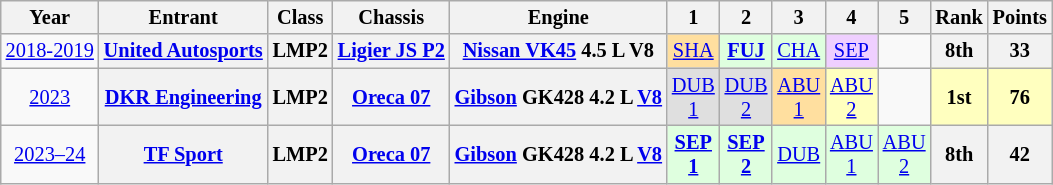<table class="wikitable" style="text-align:center; font-size:85%">
<tr>
<th>Year</th>
<th>Entrant</th>
<th>Class</th>
<th>Chassis</th>
<th>Engine</th>
<th>1</th>
<th>2</th>
<th>3</th>
<th>4</th>
<th>5</th>
<th>Rank</th>
<th>Points</th>
</tr>
<tr>
<td nowrap><a href='#'>2018-2019</a></td>
<th nowrap><a href='#'>United Autosports</a></th>
<th>LMP2</th>
<th nowrap><a href='#'>Ligier JS P2</a></th>
<th nowrap><a href='#'>Nissan VK45</a> 4.5 L V8</th>
<td style="background:#FFDF9F;"><a href='#'>SHA</a><br></td>
<td style="background:#DFFFDF;"><strong><a href='#'>FUJ</a></strong><br></td>
<td style="background:#DFFFDF;"><a href='#'>CHA</a><br></td>
<td style="background:#EFCFFF;"><a href='#'>SEP</a><br></td>
<td></td>
<th>8th</th>
<th>33</th>
</tr>
<tr>
<td><a href='#'>2023</a></td>
<th nowrap><a href='#'>DKR Engineering</a></th>
<th>LMP2</th>
<th nowrap><a href='#'>Oreca 07</a></th>
<th nowrap><a href='#'>Gibson</a> GK428 4.2 L <a href='#'>V8</a></th>
<td style="background:#DFDFDF;"><a href='#'>DUB<br>1</a><br></td>
<td style="background:#DFDFDF;"><a href='#'>DUB<br>2</a><br></td>
<td style="background:#FFDF9F;"><a href='#'>ABU<br>1</a><br></td>
<td style="background:#FFFFBF;"><a href='#'>ABU<br>2</a><br></td>
<td></td>
<th style="background:#FFFFBF;">1st</th>
<th style="background:#FFFFBF;">76</th>
</tr>
<tr>
<td nowrap><a href='#'>2023–24</a></td>
<th nowrap><a href='#'>TF Sport</a></th>
<th>LMP2</th>
<th nowrap><a href='#'>Oreca 07</a></th>
<th nowrap><a href='#'>Gibson</a> GK428 4.2 L <a href='#'>V8</a></th>
<td style="background:#DFFFDF;"><strong><a href='#'>SEP<br>1</a></strong><br></td>
<td style="background:#DFFFDF;"><strong><a href='#'>SEP<br>2</a></strong><br></td>
<td style="background:#DFFFDF;"><a href='#'>DUB</a><br></td>
<td style="background:#DFFFDF;"><a href='#'>ABU<br>1</a><br></td>
<td style="background:#DFFFDF;"><a href='#'>ABU<br>2</a><br></td>
<th>8th</th>
<th>42</th>
</tr>
</table>
